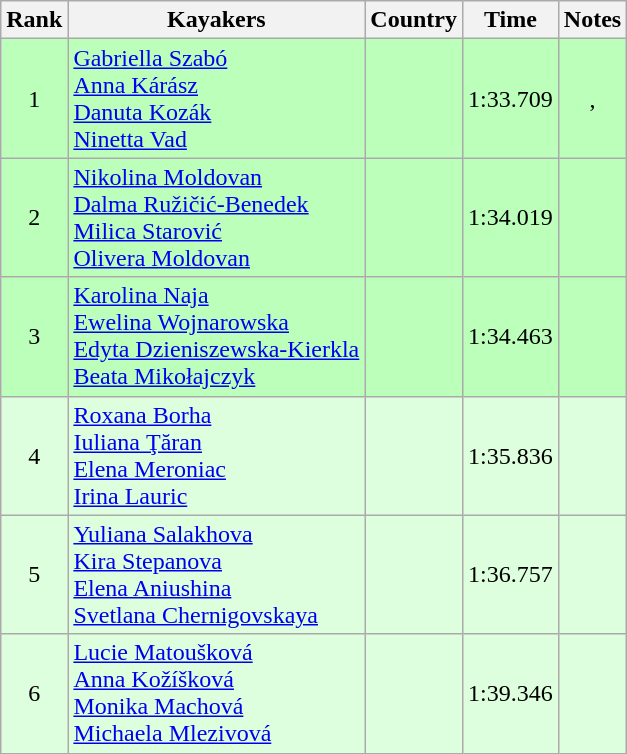<table class="wikitable" style="text-align:center">
<tr>
<th>Rank</th>
<th>Kayakers</th>
<th>Country</th>
<th>Time</th>
<th>Notes</th>
</tr>
<tr bgcolor=bbffbb>
<td>1</td>
<td align="left"><a href='#'>Gabriella Szabó</a><br><a href='#'>Anna Kárász</a><br><a href='#'>Danuta Kozák</a><br><a href='#'>Ninetta Vad</a></td>
<td align="left"></td>
<td>1:33.709</td>
<td>, <strong></strong></td>
</tr>
<tr bgcolor=bbffbb>
<td>2</td>
<td align="left"><a href='#'>Nikolina Moldovan</a><br><a href='#'>Dalma Ružičić-Benedek</a><br><a href='#'>Milica Starović</a><br><a href='#'>Olivera Moldovan</a></td>
<td align="left"></td>
<td>1:34.019</td>
<td></td>
</tr>
<tr bgcolor=bbffbb>
<td>3</td>
<td align="left"><a href='#'>Karolina Naja</a><br><a href='#'>Ewelina Wojnarowska</a><br><a href='#'>Edyta Dzieniszewska-Kierkla</a><br><a href='#'>Beata Mikołajczyk</a></td>
<td align="left"></td>
<td>1:34.463</td>
<td></td>
</tr>
<tr bgcolor=ddffdd>
<td>4</td>
<td align="left"><a href='#'>Roxana Borha</a><br><a href='#'>Iuliana Ţăran</a><br><a href='#'>Elena Meroniac</a><br><a href='#'>Irina Lauric</a></td>
<td align="left"></td>
<td>1:35.836</td>
<td></td>
</tr>
<tr bgcolor=ddffdd>
<td>5</td>
<td align="left"><a href='#'>Yuliana Salakhova</a><br><a href='#'>Kira Stepanova</a><br><a href='#'>Elena Aniushina</a><br><a href='#'>Svetlana Chernigovskaya</a></td>
<td align="left"></td>
<td>1:36.757</td>
<td></td>
</tr>
<tr bgcolor=ddffdd>
<td>6</td>
<td align="left"><a href='#'>Lucie Matoušková</a><br><a href='#'>Anna Kožíšková</a><br><a href='#'>Monika Machová</a><br><a href='#'>Michaela Mlezivová</a></td>
<td align="left"></td>
<td>1:39.346</td>
<td></td>
</tr>
</table>
